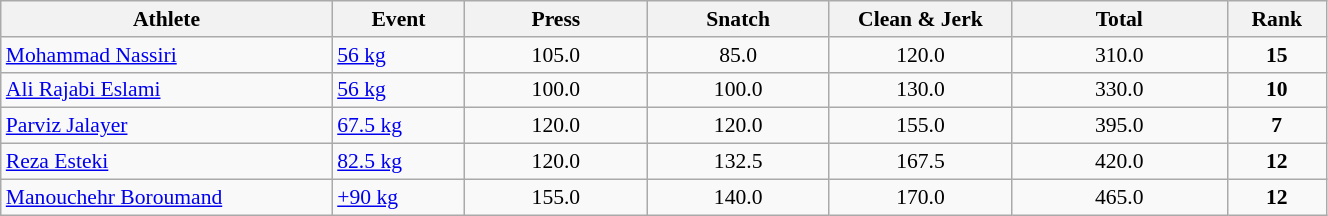<table class="wikitable" width="70%" style="text-align:center; font-size:90%">
<tr>
<th width="20%">Athlete</th>
<th width="8%">Event</th>
<th width="11%">Press</th>
<th width="11%">Snatch</th>
<th width="11%">Clean & Jerk</th>
<th width="13%">Total</th>
<th width="6%">Rank</th>
</tr>
<tr>
<td align="left"><a href='#'>Mohammad Nassiri</a></td>
<td align="left"><a href='#'>56 kg</a></td>
<td>105.0</td>
<td>85.0</td>
<td>120.0</td>
<td>310.0</td>
<td><strong>15</strong></td>
</tr>
<tr>
<td align="left"><a href='#'>Ali Rajabi Eslami</a></td>
<td align="left"><a href='#'>56 kg</a></td>
<td>100.0</td>
<td>100.0</td>
<td>130.0</td>
<td>330.0</td>
<td><strong>10</strong></td>
</tr>
<tr>
<td align="left"><a href='#'>Parviz Jalayer</a></td>
<td align="left"><a href='#'>67.5 kg</a></td>
<td>120.0</td>
<td>120.0</td>
<td>155.0</td>
<td>395.0</td>
<td><strong>7</strong></td>
</tr>
<tr>
<td align="left"><a href='#'>Reza Esteki</a></td>
<td align="left"><a href='#'>82.5 kg</a></td>
<td>120.0</td>
<td>132.5</td>
<td>167.5</td>
<td>420.0</td>
<td><strong>12</strong></td>
</tr>
<tr>
<td align="left"><a href='#'>Manouchehr Boroumand</a></td>
<td align="left"><a href='#'>+90 kg</a></td>
<td>155.0</td>
<td>140.0</td>
<td>170.0</td>
<td>465.0</td>
<td><strong>12</strong></td>
</tr>
</table>
